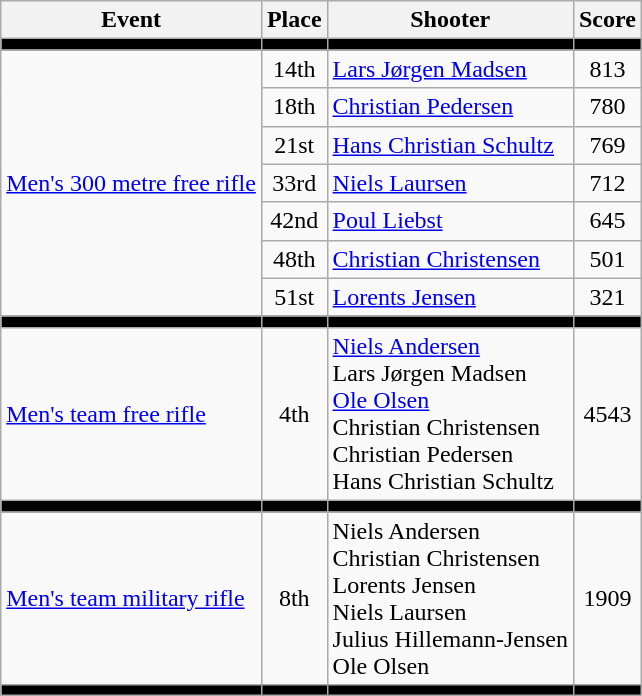<table class=wikitable>
<tr>
<th>Event</th>
<th>Place</th>
<th>Shooter</th>
<th>Score</th>
</tr>
<tr bgcolor=black>
<td></td>
<td></td>
<td></td>
<td></td>
</tr>
<tr>
<td rowspan=7><a href='#'>Men's 300 metre free rifle</a></td>
<td align=center>14th</td>
<td><a href='#'>Lars Jørgen Madsen</a></td>
<td align=center>813</td>
</tr>
<tr>
<td align=center>18th</td>
<td><a href='#'>Christian Pedersen</a></td>
<td align=center>780</td>
</tr>
<tr>
<td align=center>21st</td>
<td><a href='#'>Hans Christian Schultz</a></td>
<td align=center>769</td>
</tr>
<tr>
<td align=center>33rd</td>
<td><a href='#'>Niels Laursen</a></td>
<td align=center>712</td>
</tr>
<tr>
<td align=center>42nd</td>
<td><a href='#'>Poul Liebst</a></td>
<td align=center>645</td>
</tr>
<tr>
<td align=center>48th</td>
<td><a href='#'>Christian Christensen</a></td>
<td align=center>501</td>
</tr>
<tr>
<td align=center>51st</td>
<td><a href='#'>Lorents Jensen</a></td>
<td align=center>321</td>
</tr>
<tr bgcolor=black>
<td></td>
<td></td>
<td></td>
<td></td>
</tr>
<tr>
<td><a href='#'>Men's team free rifle</a></td>
<td align=center>4th</td>
<td><a href='#'>Niels Andersen</a> <br> Lars Jørgen Madsen <br> <a href='#'>Ole Olsen</a> <br> Christian Christensen <br> Christian Pedersen <br> Hans Christian Schultz</td>
<td align=center>4543</td>
</tr>
<tr bgcolor=black>
<td></td>
<td></td>
<td></td>
<td></td>
</tr>
<tr>
<td><a href='#'>Men's team military rifle</a></td>
<td align=center>8th</td>
<td>Niels Andersen <br> Christian Christensen <br> Lorents Jensen <br> Niels Laursen <br> Julius Hillemann-Jensen <br> Ole Olsen</td>
<td align=center>1909</td>
</tr>
<tr bgcolor=black>
<td></td>
<td></td>
<td></td>
<td></td>
</tr>
</table>
